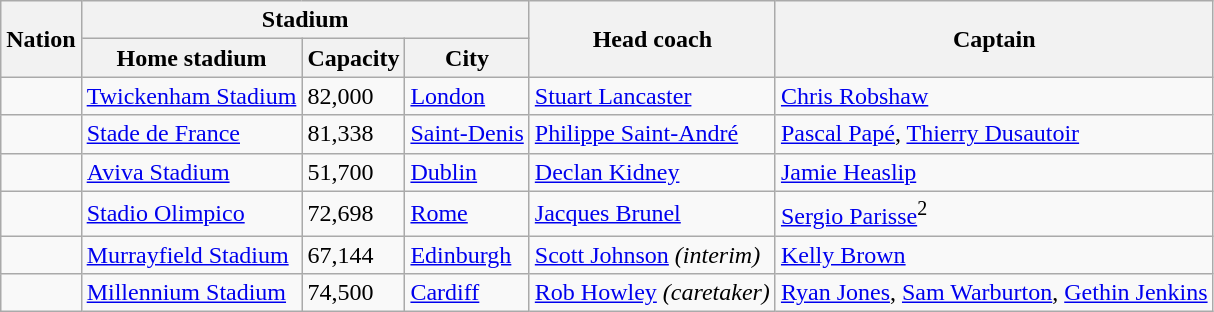<table class="wikitable">
<tr>
<th rowspan="2">Nation</th>
<th colspan="3">Stadium</th>
<th rowspan="2">Head coach</th>
<th rowspan="2">Captain</th>
</tr>
<tr>
<th>Home stadium</th>
<th>Capacity</th>
<th>City</th>
</tr>
<tr>
<td></td>
<td><a href='#'>Twickenham Stadium</a></td>
<td>82,000</td>
<td><a href='#'>London</a></td>
<td> <a href='#'>Stuart Lancaster</a></td>
<td><a href='#'>Chris Robshaw</a></td>
</tr>
<tr>
<td></td>
<td><a href='#'>Stade de France</a></td>
<td>81,338</td>
<td><a href='#'>Saint-Denis</a></td>
<td> <a href='#'>Philippe Saint-André</a></td>
<td><a href='#'>Pascal Papé</a>, <a href='#'>Thierry Dusautoir</a></td>
</tr>
<tr>
<td></td>
<td><a href='#'>Aviva Stadium</a></td>
<td>51,700</td>
<td><a href='#'>Dublin</a></td>
<td> <a href='#'>Declan Kidney</a></td>
<td><a href='#'>Jamie Heaslip</a></td>
</tr>
<tr>
<td></td>
<td><a href='#'>Stadio Olimpico</a></td>
<td>72,698</td>
<td><a href='#'>Rome</a></td>
<td> <a href='#'>Jacques Brunel</a></td>
<td><a href='#'>Sergio Parisse</a><sup>2</sup></td>
</tr>
<tr>
<td></td>
<td><a href='#'>Murrayfield Stadium</a></td>
<td>67,144</td>
<td><a href='#'>Edinburgh</a></td>
<td> <a href='#'>Scott Johnson</a> <em>(interim)</em></td>
<td><a href='#'>Kelly Brown</a></td>
</tr>
<tr>
<td></td>
<td><a href='#'>Millennium Stadium</a></td>
<td>74,500</td>
<td><a href='#'>Cardiff</a></td>
<td> <a href='#'>Rob Howley</a> <em>(caretaker)</em></td>
<td><a href='#'>Ryan Jones</a>, <a href='#'>Sam Warburton</a>, <a href='#'>Gethin Jenkins</a></td>
</tr>
</table>
